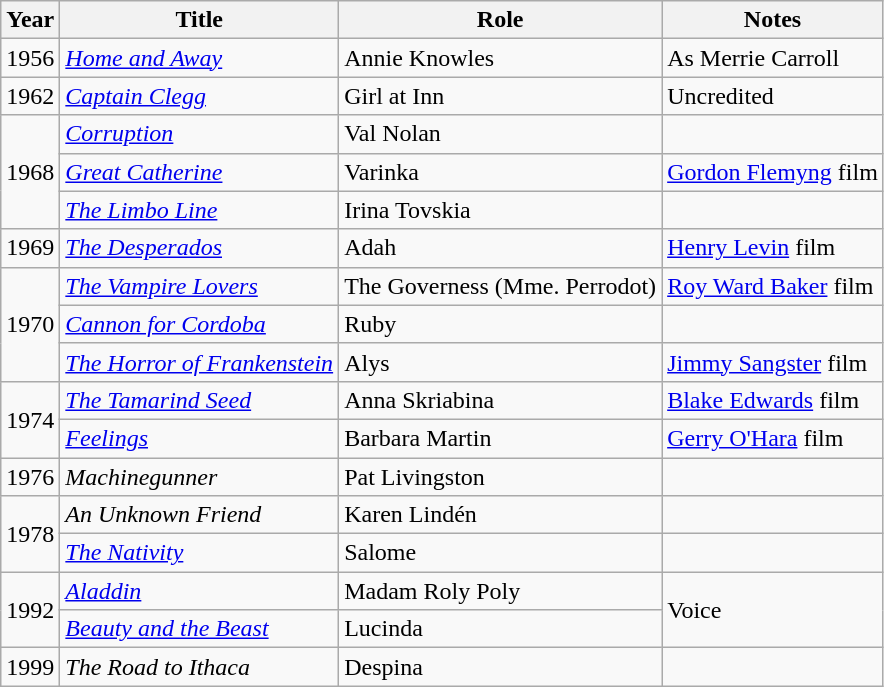<table class="wikitable sortable">
<tr>
<th>Year</th>
<th>Title</th>
<th>Role</th>
<th class="unsortable">Notes</th>
</tr>
<tr>
<td>1956</td>
<td><em><a href='#'>Home and Away</a></em></td>
<td>Annie Knowles</td>
<td>As Merrie Carroll</td>
</tr>
<tr>
<td>1962</td>
<td><em><a href='#'>Captain Clegg</a></em></td>
<td>Girl at Inn</td>
<td>Uncredited</td>
</tr>
<tr>
<td rowspan=3>1968</td>
<td><em><a href='#'>Corruption</a></em></td>
<td>Val Nolan</td>
<td></td>
</tr>
<tr>
<td><em><a href='#'>Great Catherine</a></em></td>
<td>Varinka</td>
<td><a href='#'>Gordon Flemyng</a> film</td>
</tr>
<tr>
<td><em><a href='#'>The Limbo Line</a></em></td>
<td>Irina Tovskia</td>
<td></td>
</tr>
<tr>
<td>1969</td>
<td><em><a href='#'>The Desperados</a></em></td>
<td>Adah</td>
<td><a href='#'>Henry Levin</a> film</td>
</tr>
<tr>
<td rowspan=3>1970</td>
<td><em><a href='#'>The Vampire Lovers</a></em></td>
<td>The Governess (Mme. Perrodot)</td>
<td><a href='#'>Roy Ward Baker</a> film</td>
</tr>
<tr>
<td><em><a href='#'>Cannon for Cordoba</a></em></td>
<td>Ruby</td>
<td></td>
</tr>
<tr>
<td><em><a href='#'>The Horror of Frankenstein</a></em></td>
<td>Alys</td>
<td><a href='#'>Jimmy Sangster</a> film</td>
</tr>
<tr>
<td rowspan=2>1974</td>
<td><em><a href='#'>The Tamarind Seed</a></em></td>
<td>Anna Skriabina</td>
<td><a href='#'>Blake Edwards</a> film</td>
</tr>
<tr>
<td><em><a href='#'>Feelings</a></em></td>
<td>Barbara Martin</td>
<td><a href='#'>Gerry O'Hara</a> film</td>
</tr>
<tr>
<td>1976</td>
<td><em>Machinegunner</em></td>
<td>Pat Livingston</td>
<td></td>
</tr>
<tr>
<td rowspan=2>1978</td>
<td><em>An Unknown Friend</em></td>
<td>Karen Lindén</td>
<td></td>
</tr>
<tr>
<td><em><a href='#'>The Nativity</a></em></td>
<td>Salome</td>
<td></td>
</tr>
<tr>
<td rowspan=2>1992</td>
<td><em><a href='#'>Aladdin</a></em></td>
<td>Madam Roly Poly</td>
<td rowspan="2">Voice</td>
</tr>
<tr>
<td><em><a href='#'>Beauty and the Beast</a></em></td>
<td>Lucinda</td>
</tr>
<tr>
<td>1999</td>
<td><em>The Road to Ithaca</em></td>
<td>Despina</td>
<td></td>
</tr>
</table>
